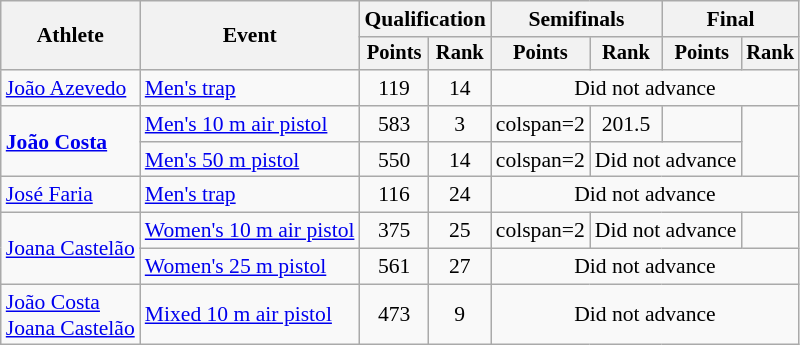<table class="wikitable" style="font-size:90%; text-align:center;">
<tr>
<th rowspan=2>Athlete</th>
<th rowspan=2>Event</th>
<th colspan=2>Qualification</th>
<th colspan=2>Semifinals</th>
<th colspan=2>Final</th>
</tr>
<tr style="font-size:95%">
<th>Points</th>
<th>Rank</th>
<th>Points</th>
<th>Rank</th>
<th>Points</th>
<th>Rank</th>
</tr>
<tr>
<td align=left><a href='#'>João Azevedo</a></td>
<td align=left><a href='#'>Men's trap</a></td>
<td>119</td>
<td>14</td>
<td colspan=4>Did not advance</td>
</tr>
<tr>
<td align=left rowspan=2><strong><a href='#'>João Costa</a></strong></td>
<td align=left><a href='#'>Men's 10 m air pistol</a></td>
<td>583</td>
<td>3 <strong></strong></td>
<td>colspan=2 </td>
<td>201.5</td>
<td></td>
</tr>
<tr>
<td align=left><a href='#'>Men's 50 m pistol</a></td>
<td>550</td>
<td>14</td>
<td>colspan=2 </td>
<td colspan=2>Did not advance</td>
</tr>
<tr>
<td align=left><a href='#'>José Faria</a></td>
<td align=left><a href='#'>Men's trap</a></td>
<td>116</td>
<td>24</td>
<td colspan=4>Did not advance</td>
</tr>
<tr>
<td align=left rowspan=2><a href='#'>Joana Castelão</a></td>
<td align=left><a href='#'>Women's 10 m air pistol</a></td>
<td>375</td>
<td>25</td>
<td>colspan=2 </td>
<td colspan=2>Did not advance</td>
</tr>
<tr>
<td align=left><a href='#'>Women's 25 m pistol</a></td>
<td>561</td>
<td>27</td>
<td colspan=4>Did not advance</td>
</tr>
<tr>
<td align=left><a href='#'>João Costa</a><br><a href='#'>Joana Castelão</a></td>
<td align=left><a href='#'>Mixed 10 m air pistol</a></td>
<td>473</td>
<td>9</td>
<td colspan=4>Did not advance</td>
</tr>
</table>
